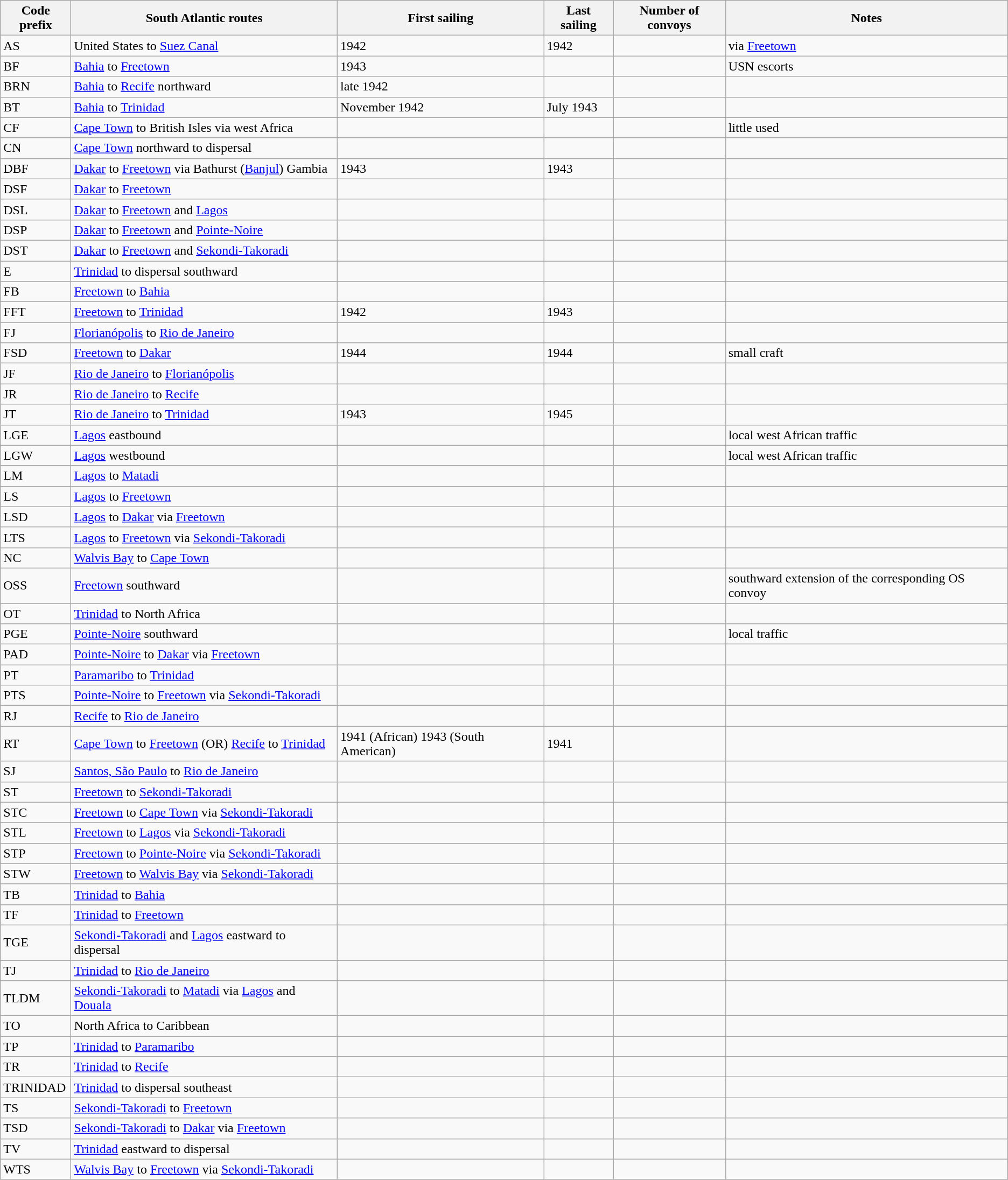<table class="wikitable">
<tr>
<th>Code prefix</th>
<th>South Atlantic routes</th>
<th>First sailing</th>
<th>Last sailing</th>
<th>Number of convoys</th>
<th>Notes</th>
</tr>
<tr>
<td>AS</td>
<td>United States to <a href='#'>Suez Canal</a></td>
<td>1942</td>
<td>1942</td>
<td></td>
<td>via <a href='#'>Freetown</a></td>
</tr>
<tr>
<td>BF</td>
<td><a href='#'>Bahia</a> to <a href='#'>Freetown</a></td>
<td>1943</td>
<td></td>
<td></td>
<td>USN escorts</td>
</tr>
<tr>
<td>BRN</td>
<td><a href='#'>Bahia</a> to <a href='#'>Recife</a> northward</td>
<td>late 1942</td>
<td></td>
<td></td>
<td></td>
</tr>
<tr>
<td>BT</td>
<td><a href='#'>Bahia</a> to <a href='#'>Trinidad</a></td>
<td>November 1942</td>
<td>July 1943</td>
<td></td>
<td></td>
</tr>
<tr>
<td>CF</td>
<td><a href='#'>Cape Town</a> to British Isles via west Africa</td>
<td></td>
<td></td>
<td></td>
<td>little used</td>
</tr>
<tr>
<td>CN</td>
<td><a href='#'>Cape Town</a> northward to dispersal</td>
<td></td>
<td></td>
<td></td>
<td></td>
</tr>
<tr>
<td>DBF</td>
<td><a href='#'>Dakar</a> to <a href='#'>Freetown</a> via Bathurst (<a href='#'>Banjul</a>) Gambia</td>
<td>1943</td>
<td>1943</td>
<td></td>
<td></td>
</tr>
<tr>
<td>DSF</td>
<td><a href='#'>Dakar</a> to <a href='#'>Freetown</a></td>
<td></td>
<td></td>
<td></td>
<td></td>
</tr>
<tr>
<td>DSL</td>
<td><a href='#'>Dakar</a> to <a href='#'>Freetown</a> and <a href='#'>Lagos</a></td>
<td></td>
<td></td>
<td></td>
<td></td>
</tr>
<tr>
<td>DSP</td>
<td><a href='#'>Dakar</a> to <a href='#'>Freetown</a> and <a href='#'>Pointe-Noire</a></td>
<td></td>
<td></td>
<td></td>
<td></td>
</tr>
<tr>
<td>DST</td>
<td><a href='#'>Dakar</a> to <a href='#'>Freetown</a> and <a href='#'>Sekondi-Takoradi</a></td>
<td></td>
<td></td>
<td></td>
<td></td>
</tr>
<tr>
<td>E</td>
<td><a href='#'>Trinidad</a> to dispersal southward</td>
<td></td>
<td></td>
<td></td>
<td></td>
</tr>
<tr>
<td>FB</td>
<td><a href='#'>Freetown</a> to <a href='#'>Bahia</a></td>
<td></td>
<td></td>
<td></td>
<td></td>
</tr>
<tr>
<td>FFT</td>
<td><a href='#'>Freetown</a> to <a href='#'>Trinidad</a></td>
<td>1942</td>
<td>1943</td>
<td></td>
<td></td>
</tr>
<tr>
<td>FJ</td>
<td><a href='#'>Florianópolis</a> to <a href='#'>Rio de Janeiro</a></td>
<td></td>
<td></td>
<td></td>
<td></td>
</tr>
<tr>
<td>FSD</td>
<td><a href='#'>Freetown</a> to <a href='#'>Dakar</a></td>
<td>1944</td>
<td>1944</td>
<td></td>
<td>small craft</td>
</tr>
<tr>
<td>JF</td>
<td><a href='#'>Rio de Janeiro</a> to <a href='#'>Florianópolis</a></td>
<td></td>
<td></td>
<td></td>
<td></td>
</tr>
<tr>
<td>JR</td>
<td><a href='#'>Rio de Janeiro</a> to <a href='#'>Recife</a></td>
<td></td>
<td></td>
<td></td>
<td></td>
</tr>
<tr>
<td>JT</td>
<td><a href='#'>Rio de Janeiro</a> to <a href='#'>Trinidad</a></td>
<td>1943</td>
<td>1945</td>
<td></td>
<td></td>
</tr>
<tr>
<td>LGE</td>
<td><a href='#'>Lagos</a> eastbound</td>
<td></td>
<td></td>
<td></td>
<td>local west African traffic</td>
</tr>
<tr>
<td>LGW</td>
<td><a href='#'>Lagos</a> westbound</td>
<td></td>
<td></td>
<td></td>
<td>local west African traffic</td>
</tr>
<tr>
<td>LM</td>
<td><a href='#'>Lagos</a> to <a href='#'>Matadi</a></td>
<td></td>
<td></td>
<td></td>
<td></td>
</tr>
<tr>
<td>LS</td>
<td><a href='#'>Lagos</a> to <a href='#'>Freetown</a></td>
<td></td>
<td></td>
<td></td>
<td></td>
</tr>
<tr>
<td>LSD</td>
<td><a href='#'>Lagos</a> to <a href='#'>Dakar</a> via <a href='#'>Freetown</a></td>
<td></td>
<td></td>
<td></td>
<td></td>
</tr>
<tr>
<td>LTS</td>
<td><a href='#'>Lagos</a> to <a href='#'>Freetown</a> via <a href='#'>Sekondi-Takoradi</a></td>
<td></td>
<td></td>
<td></td>
<td></td>
</tr>
<tr>
<td>NC</td>
<td><a href='#'>Walvis Bay</a> to <a href='#'>Cape Town</a></td>
<td></td>
<td></td>
<td></td>
<td></td>
</tr>
<tr>
<td>OSS</td>
<td><a href='#'>Freetown</a> southward</td>
<td></td>
<td></td>
<td></td>
<td>southward extension of the corresponding OS convoy</td>
</tr>
<tr>
<td>OT</td>
<td><a href='#'>Trinidad</a> to North Africa</td>
<td></td>
<td></td>
<td></td>
<td></td>
</tr>
<tr>
<td>PGE</td>
<td><a href='#'>Pointe-Noire</a> southward</td>
<td></td>
<td></td>
<td></td>
<td>local traffic</td>
</tr>
<tr>
<td>PAD</td>
<td><a href='#'>Pointe-Noire</a> to <a href='#'>Dakar</a> via <a href='#'>Freetown</a></td>
<td></td>
<td></td>
<td></td>
<td></td>
</tr>
<tr>
<td>PT</td>
<td><a href='#'>Paramaribo</a> to <a href='#'>Trinidad</a></td>
<td></td>
<td></td>
<td></td>
<td></td>
</tr>
<tr>
<td>PTS</td>
<td><a href='#'>Pointe-Noire</a> to <a href='#'>Freetown</a> via <a href='#'>Sekondi-Takoradi</a></td>
<td></td>
<td></td>
<td></td>
<td></td>
</tr>
<tr>
<td>RJ</td>
<td><a href='#'>Recife</a> to <a href='#'>Rio de Janeiro</a></td>
<td></td>
<td></td>
<td></td>
<td></td>
</tr>
<tr>
<td>RT</td>
<td><a href='#'>Cape Town</a> to <a href='#'>Freetown</a> (OR) <a href='#'>Recife</a> to <a href='#'>Trinidad</a></td>
<td>1941 (African) 1943 (South American)</td>
<td>1941</td>
<td></td>
<td></td>
</tr>
<tr>
<td>SJ</td>
<td><a href='#'>Santos, São Paulo</a> to <a href='#'>Rio de Janeiro</a></td>
<td></td>
<td></td>
<td></td>
<td></td>
</tr>
<tr>
<td>ST</td>
<td><a href='#'>Freetown</a> to <a href='#'>Sekondi-Takoradi</a></td>
<td></td>
<td></td>
<td></td>
<td></td>
</tr>
<tr>
<td>STC</td>
<td><a href='#'>Freetown</a> to <a href='#'>Cape Town</a> via <a href='#'>Sekondi-Takoradi</a></td>
<td></td>
<td></td>
<td></td>
<td></td>
</tr>
<tr>
<td>STL</td>
<td><a href='#'>Freetown</a> to <a href='#'>Lagos</a> via <a href='#'>Sekondi-Takoradi</a></td>
<td></td>
<td></td>
<td></td>
<td></td>
</tr>
<tr>
<td>STP</td>
<td><a href='#'>Freetown</a> to <a href='#'>Pointe-Noire</a> via <a href='#'>Sekondi-Takoradi</a></td>
<td></td>
<td></td>
<td></td>
<td></td>
</tr>
<tr>
<td>STW</td>
<td><a href='#'>Freetown</a> to <a href='#'>Walvis Bay</a> via <a href='#'>Sekondi-Takoradi</a></td>
<td></td>
<td></td>
<td></td>
<td></td>
</tr>
<tr>
<td>TB</td>
<td><a href='#'>Trinidad</a> to <a href='#'>Bahia</a></td>
<td></td>
<td></td>
<td></td>
<td></td>
</tr>
<tr>
<td>TF</td>
<td><a href='#'>Trinidad</a> to <a href='#'>Freetown</a></td>
<td></td>
<td></td>
<td></td>
<td></td>
</tr>
<tr>
<td>TGE</td>
<td><a href='#'>Sekondi-Takoradi</a> and <a href='#'>Lagos</a> eastward to dispersal</td>
<td></td>
<td></td>
<td></td>
<td></td>
</tr>
<tr>
<td>TJ</td>
<td><a href='#'>Trinidad</a> to <a href='#'>Rio de Janeiro</a></td>
<td></td>
<td></td>
<td></td>
<td></td>
</tr>
<tr>
<td>TLDM</td>
<td><a href='#'>Sekondi-Takoradi</a> to <a href='#'>Matadi</a> via <a href='#'>Lagos</a> and <a href='#'>Douala</a></td>
<td></td>
<td></td>
<td></td>
<td></td>
</tr>
<tr>
<td>TO</td>
<td>North Africa to Caribbean</td>
<td></td>
<td></td>
<td></td>
<td></td>
</tr>
<tr>
<td>TP</td>
<td><a href='#'>Trinidad</a> to <a href='#'>Paramaribo</a></td>
<td></td>
<td></td>
<td></td>
<td></td>
</tr>
<tr>
<td>TR</td>
<td><a href='#'>Trinidad</a> to <a href='#'>Recife</a></td>
<td></td>
<td></td>
<td></td>
<td></td>
</tr>
<tr>
<td>TRINIDAD</td>
<td><a href='#'>Trinidad</a> to dispersal southeast</td>
<td></td>
<td></td>
<td></td>
<td></td>
</tr>
<tr>
<td>TS</td>
<td><a href='#'>Sekondi-Takoradi</a> to <a href='#'>Freetown</a></td>
<td></td>
<td></td>
<td></td>
<td></td>
</tr>
<tr>
<td>TSD</td>
<td><a href='#'>Sekondi-Takoradi</a> to <a href='#'>Dakar</a> via <a href='#'>Freetown</a></td>
<td></td>
<td></td>
<td></td>
<td></td>
</tr>
<tr>
<td>TV</td>
<td><a href='#'>Trinidad</a> eastward to dispersal</td>
<td></td>
<td></td>
<td></td>
<td></td>
</tr>
<tr>
<td>WTS</td>
<td><a href='#'>Walvis Bay</a> to <a href='#'>Freetown</a> via <a href='#'>Sekondi-Takoradi</a></td>
<td></td>
<td></td>
<td></td>
<td></td>
</tr>
</table>
